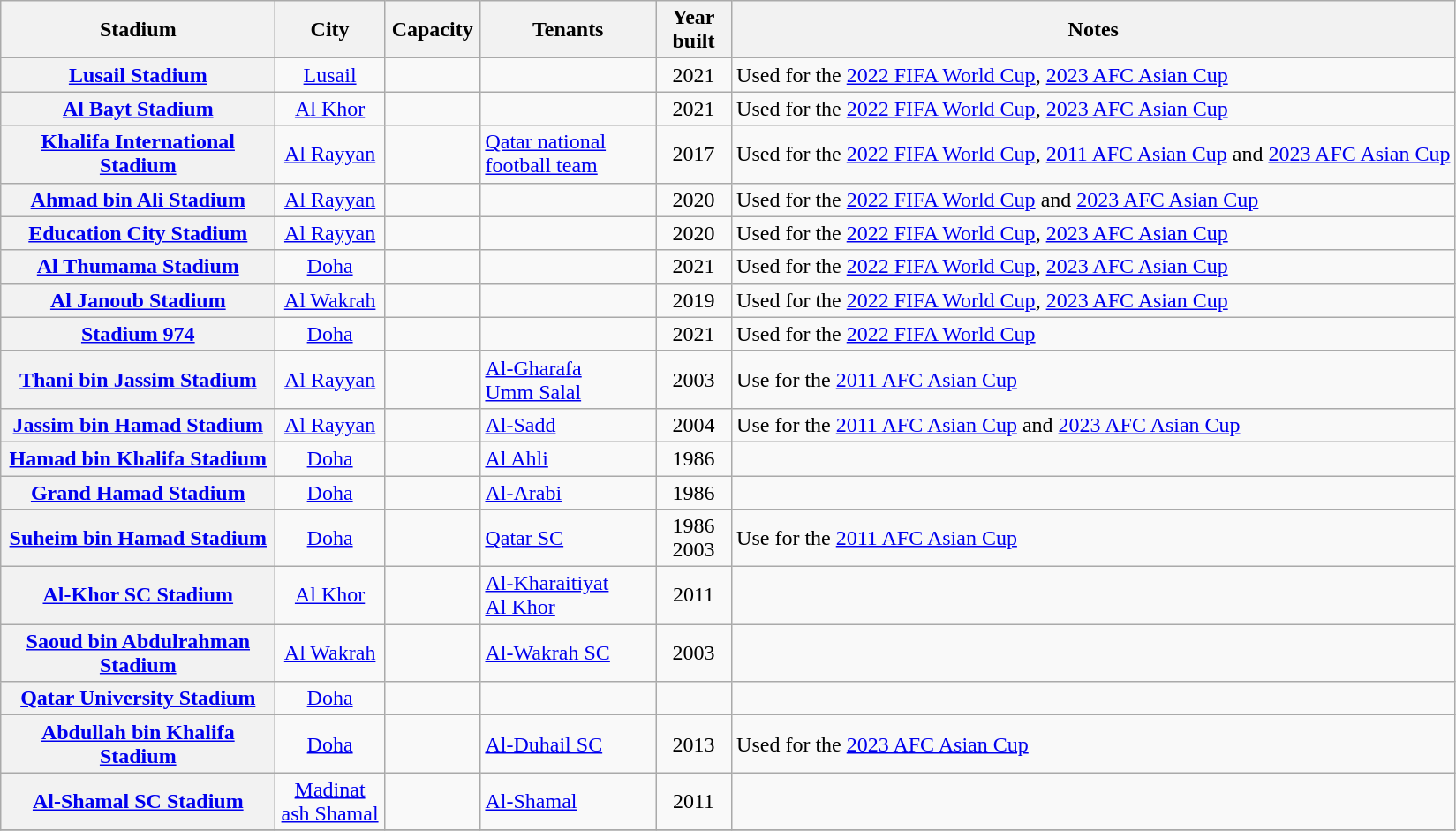<table class="wikitable plainrowheaders sortable">
<tr>
<th scope="col" width=200>Stadium</th>
<th scope="col" width=75>City</th>
<th scope="col" width=65>Capacity</th>
<th scope="col" width=125>Tenants</th>
<th scope="col" width=50>Year built</th>
<th scope="col" class="unsortable">Notes</th>
</tr>
<tr>
<th scope="row"><a href='#'>Lusail Stadium</a></th>
<td style="text-align:center;"><a href='#'>Lusail</a></td>
<td style="text-align:center;"></td>
<td></td>
<td style="text-align:center;">2021</td>
<td>Used for the <a href='#'>2022 FIFA World Cup</a>, <a href='#'>2023 AFC Asian Cup</a></td>
</tr>
<tr>
<th scope="row"><a href='#'>Al Bayt Stadium</a></th>
<td style="text-align:center;"><a href='#'>Al Khor</a></td>
<td style="text-align:center;"></td>
<td></td>
<td style="text-align:center;">2021</td>
<td>Used for the <a href='#'>2022 FIFA World Cup</a>, <a href='#'>2023 AFC Asian Cup</a></td>
</tr>
<tr>
<th scope="row"><a href='#'>Khalifa International Stadium</a></th>
<td style="text-align:center;"><a href='#'>Al Rayyan</a></td>
<td style="text-align:center;"></td>
<td><a href='#'>Qatar national football team</a></td>
<td style="text-align:center;">2017</td>
<td>Used for the <a href='#'>2022 FIFA World Cup</a>, <a href='#'>2011 AFC Asian Cup</a> and <a href='#'>2023 AFC Asian Cup</a></td>
</tr>
<tr>
<th scope="row"><a href='#'>Ahmad bin Ali Stadium</a></th>
<td style="text-align:center;"><a href='#'>Al Rayyan</a></td>
<td style="text-align:center;"></td>
<td></td>
<td style="text-align:center;">2020</td>
<td>Used for the <a href='#'>2022 FIFA World Cup</a> and <a href='#'>2023 AFC Asian Cup</a></td>
</tr>
<tr>
<th scope="row"><a href='#'>Education City Stadium</a></th>
<td style="text-align:center;"><a href='#'>Al Rayyan</a></td>
<td style="text-align:center;"></td>
<td></td>
<td style="text-align:center;">2020</td>
<td>Used for the <a href='#'>2022 FIFA World Cup</a>, <a href='#'>2023 AFC Asian Cup</a></td>
</tr>
<tr>
<th scope="row"><a href='#'>Al Thumama Stadium</a></th>
<td style="text-align:center;"><a href='#'>Doha</a></td>
<td style="text-align:center;"></td>
<td></td>
<td style="text-align:center;">2021</td>
<td>Used for the <a href='#'>2022 FIFA World Cup</a>, <a href='#'>2023 AFC Asian Cup</a></td>
</tr>
<tr>
<th scope="row"><a href='#'>Al Janoub Stadium</a></th>
<td style="text-align:center;"><a href='#'>Al Wakrah</a></td>
<td style="text-align:center;"></td>
<td></td>
<td style="text-align:center;">2019</td>
<td>Used for the <a href='#'>2022 FIFA World Cup</a>, <a href='#'>2023 AFC Asian Cup</a></td>
</tr>
<tr>
<th scope="row"><a href='#'>Stadium 974</a></th>
<td style="text-align:center;"><a href='#'>Doha</a></td>
<td style="text-align:center;"></td>
<td></td>
<td style="text-align:center;">2021</td>
<td>Used for the <a href='#'>2022 FIFA World Cup</a></td>
</tr>
<tr>
<th scope="row"><a href='#'>Thani bin Jassim Stadium</a></th>
<td style="text-align:center;"><a href='#'>Al Rayyan</a></td>
<td style="text-align:center;"></td>
<td><a href='#'>Al-Gharafa</a><br><a href='#'>Umm Salal</a></td>
<td style="text-align:center;">2003</td>
<td>Use for the <a href='#'>2011 AFC Asian Cup</a></td>
</tr>
<tr>
<th scope="row"><a href='#'>Jassim bin Hamad Stadium</a></th>
<td style="text-align:center;"><a href='#'>Al Rayyan</a></td>
<td style="text-align:center;"></td>
<td><a href='#'>Al-Sadd</a></td>
<td style="text-align:center;">2004</td>
<td>Use for the <a href='#'>2011 AFC Asian Cup</a> and <a href='#'>2023 AFC Asian Cup</a></td>
</tr>
<tr>
<th scope="row"><a href='#'>Hamad bin Khalifa Stadium</a></th>
<td style="text-align:center;"><a href='#'>Doha</a></td>
<td style="text-align:center;"></td>
<td><a href='#'>Al Ahli</a></td>
<td style="text-align:center;">1986</td>
<td></td>
</tr>
<tr>
<th scope="row"><a href='#'>Grand Hamad Stadium</a></th>
<td style="text-align:center;"><a href='#'>Doha</a></td>
<td style="text-align:center;"></td>
<td><a href='#'>Al-Arabi</a></td>
<td style="text-align:center;">1986</td>
<td></td>
</tr>
<tr>
<th scope="row"><a href='#'>Suheim bin Hamad Stadium</a></th>
<td style="text-align:center;"><a href='#'>Doha</a></td>
<td style="text-align:center;"></td>
<td><a href='#'>Qatar SC</a></td>
<td style="text-align:center;">1986<br>2003</td>
<td>Use for the <a href='#'>2011 AFC Asian Cup</a></td>
</tr>
<tr>
<th scope="row"><a href='#'>Al-Khor SC Stadium</a></th>
<td style="text-align:center;"><a href='#'>Al Khor</a></td>
<td style="text-align:center;"></td>
<td><a href='#'>Al-Kharaitiyat</a><br><a href='#'>Al Khor</a></td>
<td style="text-align:center;">2011</td>
<td></td>
</tr>
<tr>
<th scope="row"><a href='#'>Saoud bin Abdulrahman Stadium</a></th>
<td style="text-align:center;"><a href='#'>Al Wakrah</a></td>
<td style="text-align:center;"></td>
<td><a href='#'>Al-Wakrah SC</a></td>
<td style="text-align:center;">2003</td>
<td></td>
</tr>
<tr>
<th scope="row"><a href='#'>Qatar University Stadium</a></th>
<td style="text-align:center;"><a href='#'>Doha</a></td>
<td style="text-align:center;"></td>
<td></td>
<td style="text-align:center;"></td>
<td></td>
</tr>
<tr>
<th scope="row"><a href='#'>Abdullah bin Khalifa Stadium</a></th>
<td style="text-align:center;"><a href='#'>Doha</a></td>
<td style="text-align:center;"></td>
<td><a href='#'>Al-Duhail SC</a></td>
<td style="text-align:center;">2013</td>
<td>Used for the <a href='#'>2023 AFC Asian Cup</a></td>
</tr>
<tr>
<th scope="row"><a href='#'>Al-Shamal SC Stadium</a></th>
<td style="text-align:center;"><a href='#'>Madinat ash Shamal</a></td>
<td style="text-align:center;"></td>
<td><a href='#'>Al-Shamal</a></td>
<td style="text-align:center;">2011</td>
<td></td>
</tr>
<tr>
</tr>
</table>
